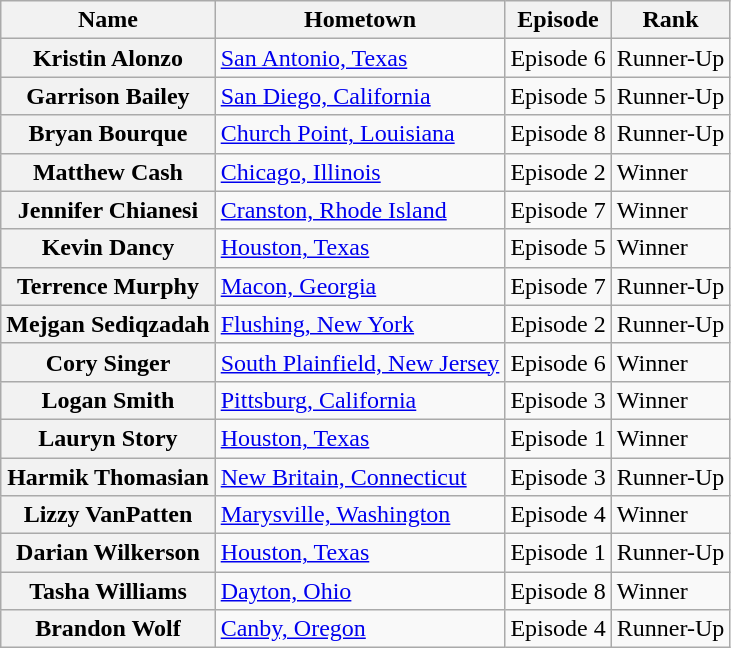<table class="wikitable plainrowheaders sortable">
<tr>
<th scope="col">Name</th>
<th scope="col">Hometown</th>
<th scope="col">Episode</th>
<th scope="col">Rank</th>
</tr>
<tr>
<th scope="row">Kristin Alonzo</th>
<td><a href='#'>San Antonio, Texas</a></td>
<td>Episode 6</td>
<td>Runner-Up</td>
</tr>
<tr>
<th scope="row">Garrison Bailey</th>
<td><a href='#'>San Diego, California</a></td>
<td>Episode 5</td>
<td>Runner-Up</td>
</tr>
<tr>
<th scope="row">Bryan Bourque</th>
<td><a href='#'>Church Point, Louisiana</a></td>
<td>Episode 8</td>
<td>Runner-Up</td>
</tr>
<tr>
<th scope="row">Matthew Cash</th>
<td><a href='#'>Chicago, Illinois</a></td>
<td>Episode 2</td>
<td>Winner</td>
</tr>
<tr>
<th scope="row">Jennifer Chianesi</th>
<td><a href='#'>Cranston, Rhode Island</a></td>
<td>Episode 7</td>
<td>Winner</td>
</tr>
<tr>
<th scope="row">Kevin Dancy</th>
<td><a href='#'>Houston, Texas</a></td>
<td>Episode 5</td>
<td>Winner</td>
</tr>
<tr>
<th scope="row">Terrence Murphy</th>
<td><a href='#'>Macon, Georgia</a></td>
<td>Episode 7</td>
<td>Runner-Up</td>
</tr>
<tr>
<th scope="row">Mejgan Sediqzadah</th>
<td><a href='#'>Flushing, New York</a></td>
<td>Episode 2</td>
<td>Runner-Up</td>
</tr>
<tr>
<th scope="row">Cory Singer</th>
<td><a href='#'>South Plainfield, New Jersey</a></td>
<td>Episode 6</td>
<td>Winner</td>
</tr>
<tr>
<th scope="row">Logan Smith</th>
<td><a href='#'>Pittsburg, California</a></td>
<td>Episode 3</td>
<td>Winner</td>
</tr>
<tr>
<th scope="row">Lauryn Story</th>
<td><a href='#'>Houston, Texas</a></td>
<td>Episode 1</td>
<td>Winner</td>
</tr>
<tr>
<th scope="row">Harmik Thomasian</th>
<td><a href='#'>New Britain, Connecticut</a></td>
<td>Episode 3</td>
<td>Runner-Up</td>
</tr>
<tr>
<th scope="row">Lizzy VanPatten</th>
<td><a href='#'>Marysville, Washington</a></td>
<td>Episode 4</td>
<td>Winner</td>
</tr>
<tr>
<th scope="row">Darian Wilkerson</th>
<td><a href='#'>Houston, Texas</a></td>
<td>Episode 1</td>
<td>Runner-Up</td>
</tr>
<tr>
<th scope="row">Tasha Williams</th>
<td><a href='#'>Dayton, Ohio</a></td>
<td>Episode 8</td>
<td>Winner</td>
</tr>
<tr>
<th scope="row">Brandon Wolf</th>
<td><a href='#'>Canby, Oregon</a></td>
<td>Episode 4</td>
<td>Runner-Up</td>
</tr>
</table>
